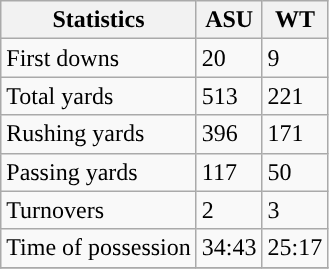<table class="wikitable" style="float: left;">
<tr>
<th>Statistics</th>
<th>ASU</th>
<th>WT</th>
</tr>
<tr>
<td>First downs</td>
<td>20</td>
<td>9</td>
</tr>
<tr>
<td>Total yards</td>
<td>513</td>
<td>221</td>
</tr>
<tr>
<td>Rushing yards</td>
<td>396</td>
<td>171</td>
</tr>
<tr>
<td>Passing yards</td>
<td>117</td>
<td>50</td>
</tr>
<tr>
<td>Turnovers</td>
<td>2</td>
<td>3</td>
</tr>
<tr>
<td>Time of possession</td>
<td>34:43</td>
<td>25:17</td>
</tr>
<tr>
</tr>
</table>
